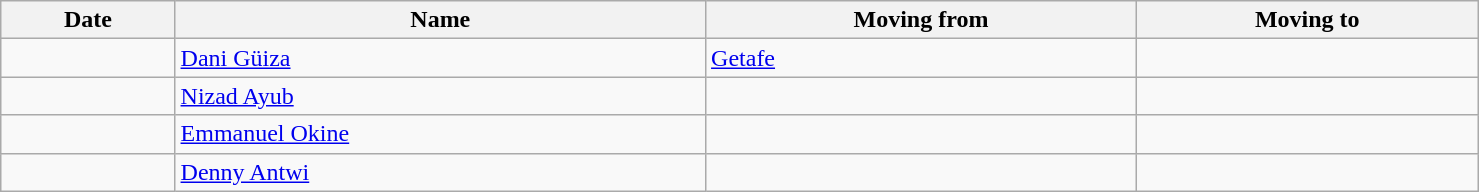<table class="wikitable sortable" style="width:78%; text-align:center; text-align:left;">
<tr>
<th>Date</th>
<th>Name</th>
<th>Moving from</th>
<th>Moving to</th>
</tr>
<tr>
<td></td>
<td> <a href='#'>Dani Güiza</a></td>
<td> <a href='#'>Getafe</a></td>
<td></td>
</tr>
<tr>
<td></td>
<td> <a href='#'>Nizad Ayub</a></td>
<td></td>
<td></td>
</tr>
<tr>
<td></td>
<td> <a href='#'>Emmanuel Okine</a></td>
<td></td>
<td></td>
</tr>
<tr>
<td></td>
<td> <a href='#'>Denny Antwi</a></td>
<td></td>
<td></td>
</tr>
</table>
